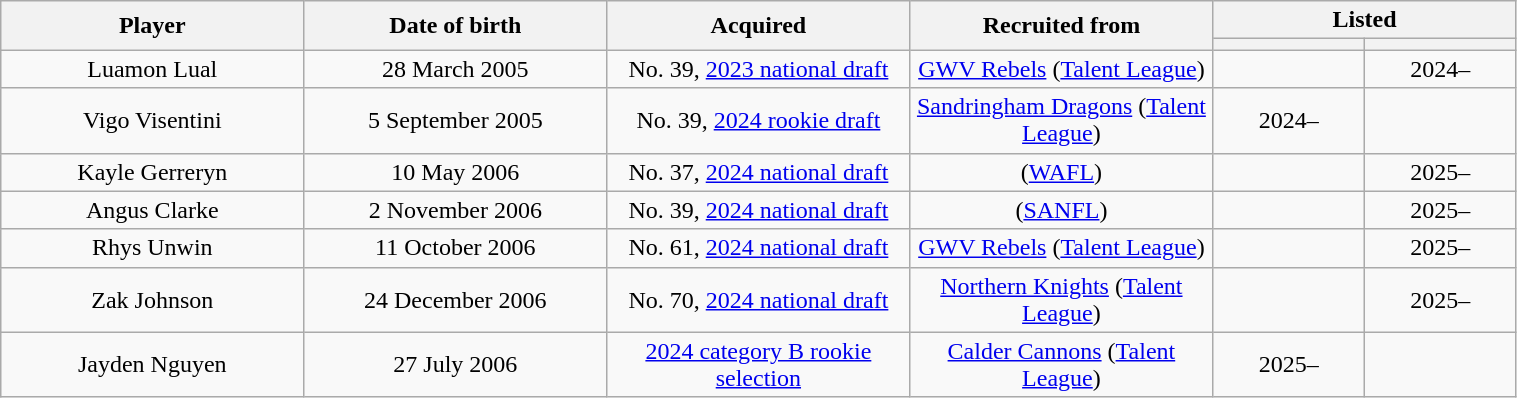<table class="wikitable sortable" style="text-align:center; width:80%;">
<tr>
<th rowspan="2" style="width:10%">Player</th>
<th rowspan="2" style="width:10%">Date of birth</th>
<th rowspan="2" style="width:10%">Acquired</th>
<th rowspan="2" style="width:10%">Recruited from</th>
<th colspan="2" style="width:10%">Listed</th>
</tr>
<tr>
<th style="width=5%;"></th>
<th style="width=5%;"></th>
</tr>
<tr>
<td>Luamon Lual</td>
<td>28 March 2005</td>
<td>No. 39, <a href='#'>2023 national draft</a></td>
<td><a href='#'>GWV Rebels</a> (<a href='#'>Talent League</a>)</td>
<td></td>
<td>2024–</td>
</tr>
<tr>
<td>Vigo Visentini</td>
<td>5 September 2005</td>
<td>No. 39, <a href='#'>2024 rookie draft</a></td>
<td><a href='#'>Sandringham Dragons</a> (<a href='#'>Talent League</a>)</td>
<td>2024–</td>
<td></td>
</tr>
<tr>
<td>Kayle Gerreryn</td>
<td>10 May 2006</td>
<td>No. 37, <a href='#'>2024 national draft</a></td>
<td> (<a href='#'>WAFL</a>)</td>
<td></td>
<td>2025–</td>
</tr>
<tr>
<td>Angus Clarke</td>
<td>2 November 2006</td>
<td>No. 39, <a href='#'>2024 national draft</a></td>
<td> (<a href='#'>SANFL</a>)</td>
<td></td>
<td>2025–</td>
</tr>
<tr>
<td>Rhys Unwin</td>
<td>11 October 2006</td>
<td>No. 61, <a href='#'>2024 national draft</a></td>
<td><a href='#'>GWV Rebels</a> (<a href='#'>Talent League</a>)</td>
<td></td>
<td>2025–</td>
</tr>
<tr>
<td>Zak Johnson</td>
<td>24 December 2006</td>
<td>No. 70, <a href='#'>2024 national draft</a></td>
<td><a href='#'>Northern Knights</a> (<a href='#'>Talent League</a>)</td>
<td></td>
<td>2025–</td>
</tr>
<tr>
<td>Jayden Nguyen</td>
<td>27 July 2006</td>
<td><a href='#'>2024 category B rookie selection</a></td>
<td><a href='#'>Calder Cannons</a> (<a href='#'>Talent League</a>)</td>
<td>2025–</td>
<td></td>
</tr>
</table>
